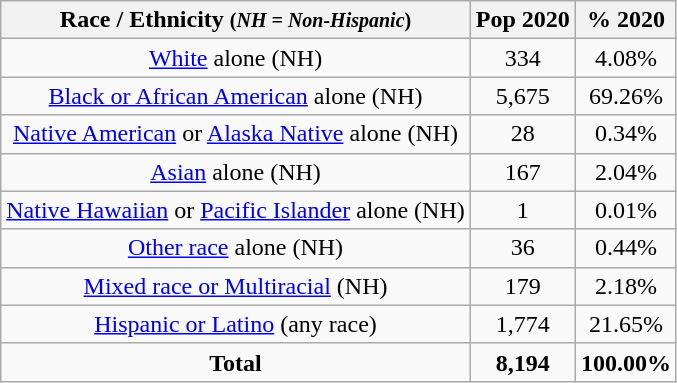<table class="wikitable" style="text-align:center;">
<tr>
<th>Race / Ethnicity <small>(<em>NH = Non-Hispanic</em>)</small></th>
<th>Pop 2020</th>
<th>% 2020</th>
</tr>
<tr>
<td><a href='#'>White</a> alone (NH)</td>
<td>334</td>
<td>4.08%</td>
</tr>
<tr>
<td><a href='#'>Black or African American</a> alone (NH)</td>
<td>5,675</td>
<td>69.26%</td>
</tr>
<tr>
<td><a href='#'>Native American</a> or <a href='#'>Alaska Native</a> alone (NH)</td>
<td>28 </td>
<td>0.34%</td>
</tr>
<tr>
<td><a href='#'>Asian</a> alone (NH)</td>
<td>167 </td>
<td>2.04%</td>
</tr>
<tr>
<td><a href='#'>Native Hawaiian</a> or <a href='#'>Pacific Islander</a> alone (NH)</td>
<td>1 </td>
<td>0.01%</td>
</tr>
<tr>
<td><a href='#'>Other race</a> alone (NH)</td>
<td>36</td>
<td>0.44%</td>
</tr>
<tr>
<td><a href='#'>Mixed race or Multiracial</a> (NH)</td>
<td>179</td>
<td>2.18%</td>
</tr>
<tr>
<td><a href='#'>Hispanic or Latino</a> (any race)</td>
<td>1,774</td>
<td>21.65%</td>
</tr>
<tr>
<td><strong>Total</strong></td>
<td><strong>8,194</strong></td>
<td><strong>100.00%</strong></td>
</tr>
</table>
